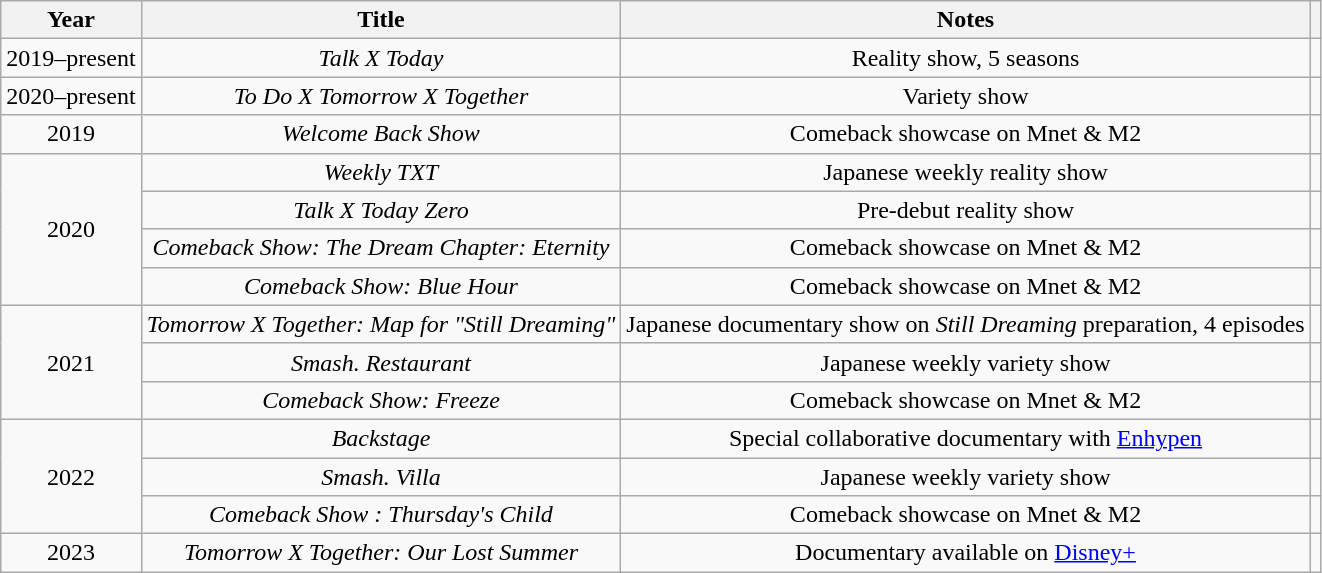<table class="wikitable sortable plainrowheaders" style="text-align:center; table-layout:fixed; margin-right:0">
<tr>
<th scope="col">Year</th>
<th scope="col">Title</th>
<th scope="col">Notes</th>
<th scope="col" class="unsortable"></th>
</tr>
<tr>
<td>2019–present</td>
<td><em>Talk X Today</em></td>
<td>Reality show, 5 seasons</td>
<td></td>
</tr>
<tr>
<td>2020–present</td>
<td><em>To Do X Tomorrow X Together</em></td>
<td>Variety show</td>
<td></td>
</tr>
<tr>
<td>2019</td>
<td><em>Welcome Back Show</em></td>
<td>Comeback showcase on Mnet & M2</td>
<td></td>
</tr>
<tr>
<td rowspan="4">2020</td>
<td><em>Weekly TXT</em></td>
<td>Japanese weekly reality show</td>
<td></td>
</tr>
<tr>
<td><em>Talk X Today Zero</em></td>
<td>Pre-debut reality show</td>
<td></td>
</tr>
<tr>
<td><em>Comeback Show: The Dream Chapter: Eternity</em></td>
<td>Comeback showcase on Mnet & M2</td>
<td></td>
</tr>
<tr>
<td><em>Comeback Show: Blue Hour</em></td>
<td>Comeback showcase on Mnet & M2</td>
<td></td>
</tr>
<tr>
<td rowspan="3">2021</td>
<td><em>Tomorrow X Together: Map for "Still Dreaming"</em></td>
<td>Japanese documentary show on <em>Still Dreaming</em> preparation, 4 episodes</td>
<td></td>
</tr>
<tr>
<td><em>Smash. Restaurant</em></td>
<td>Japanese weekly variety show</td>
<td></td>
</tr>
<tr>
<td><em>Comeback Show: Freeze</em></td>
<td>Comeback showcase on Mnet & M2</td>
<td></td>
</tr>
<tr>
<td rowspan="3">2022</td>
<td><em>Backstage</em></td>
<td>Special collaborative documentary with <a href='#'>Enhypen</a></td>
<td></td>
</tr>
<tr>
<td><em>Smash. Villa</em></td>
<td>Japanese weekly variety show</td>
<td></td>
</tr>
<tr>
<td><em>Comeback Show : Thursday's Child</em></td>
<td>Comeback showcase on Mnet & M2</td>
<td></td>
</tr>
<tr>
<td>2023</td>
<td><em>Tomorrow X Together: Our Lost Summer</em></td>
<td>Documentary available on <a href='#'>Disney+</a></td>
<td></td>
</tr>
</table>
